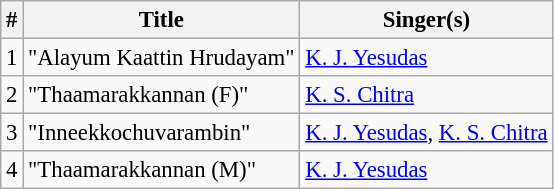<table class="wikitable" style="font-size:95%;">
<tr>
<th>#</th>
<th>Title</th>
<th>Singer(s)</th>
</tr>
<tr>
<td>1</td>
<td>"Alayum Kaattin Hrudayam"</td>
<td><a href='#'>K. J. Yesudas</a></td>
</tr>
<tr>
<td>2</td>
<td>"Thaamarakkannan (F)"</td>
<td><a href='#'>K. S. Chitra</a></td>
</tr>
<tr>
<td>3</td>
<td>"Inneekkochuvarambin"</td>
<td><a href='#'>K. J. Yesudas</a>, <a href='#'>K. S. Chitra</a></td>
</tr>
<tr>
<td>4</td>
<td>"Thaamarakkannan (M)"</td>
<td><a href='#'>K. J. Yesudas</a></td>
</tr>
</table>
